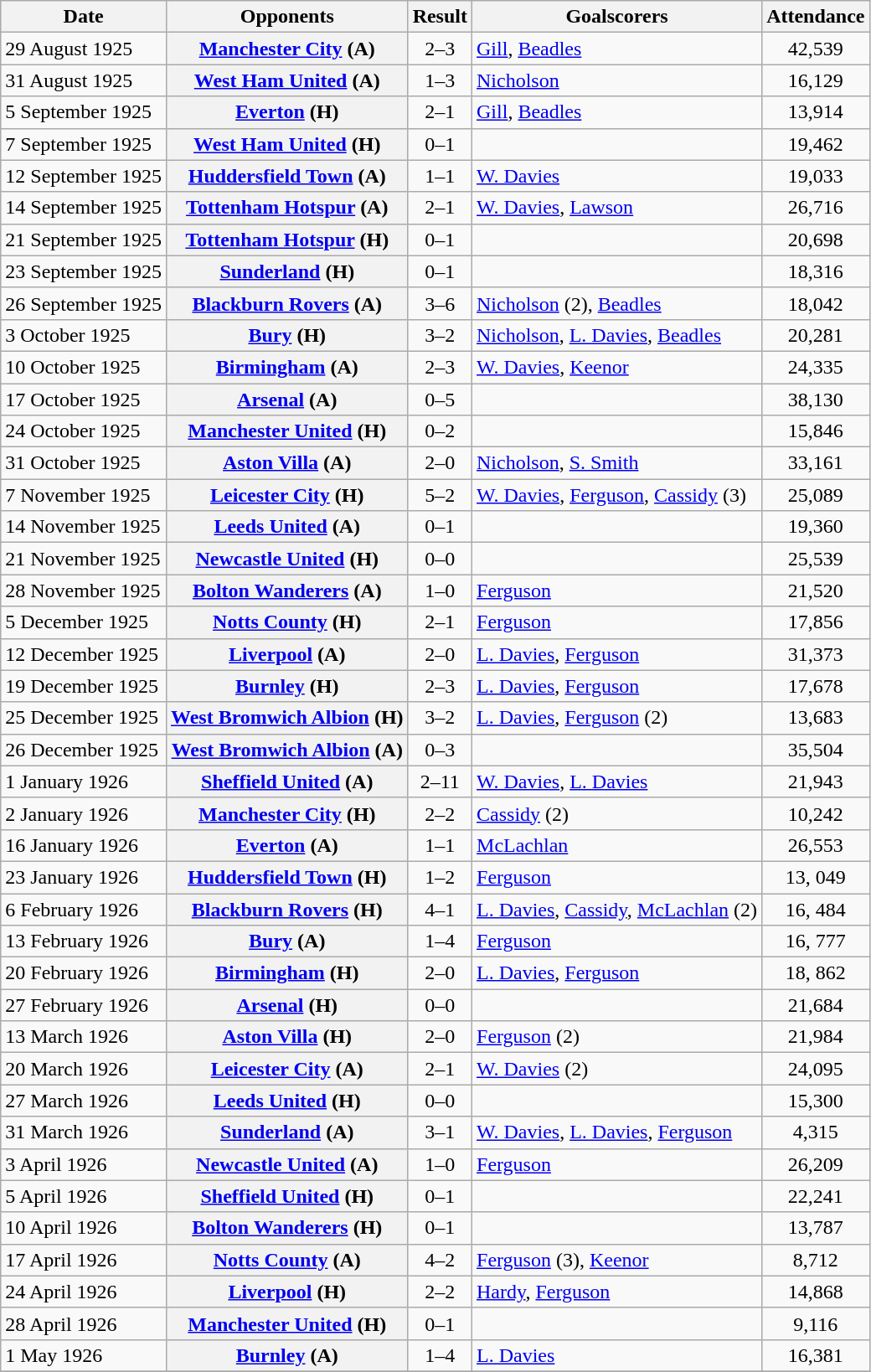<table class="wikitable plainrowheaders sortable">
<tr>
<th scope=col>Date</th>
<th scope=col>Opponents</th>
<th scope=col>Result</th>
<th scope=col class=unsortable>Goalscorers</th>
<th scope=col>Attendance</th>
</tr>
<tr>
<td>29 August 1925</td>
<th scope=row><a href='#'>Manchester City</a> (A)</th>
<td align=center>2–3</td>
<td><a href='#'>Gill</a>, <a href='#'>Beadles</a></td>
<td align=center>42,539</td>
</tr>
<tr>
<td>31 August 1925</td>
<th scope=row><a href='#'>West Ham United</a> (A)</th>
<td align=center>1–3</td>
<td><a href='#'>Nicholson</a></td>
<td align=center>16,129</td>
</tr>
<tr>
<td>5 September 1925</td>
<th scope=row><a href='#'>Everton</a> (H)</th>
<td align=center>2–1</td>
<td><a href='#'>Gill</a>, <a href='#'>Beadles</a></td>
<td align=center>13,914</td>
</tr>
<tr>
<td>7 September 1925</td>
<th scope=row><a href='#'>West Ham United</a> (H)</th>
<td align=center>0–1</td>
<td></td>
<td align=center>19,462</td>
</tr>
<tr>
<td>12 September 1925</td>
<th scope=row><a href='#'>Huddersfield Town</a> (A)</th>
<td align=center>1–1</td>
<td><a href='#'>W. Davies</a></td>
<td align=center>19,033</td>
</tr>
<tr>
<td>14 September 1925</td>
<th scope=row><a href='#'>Tottenham Hotspur</a> (A)</th>
<td align=center>2–1</td>
<td><a href='#'>W. Davies</a>, <a href='#'>Lawson</a></td>
<td align=center>26,716</td>
</tr>
<tr>
<td>21 September 1925</td>
<th scope=row><a href='#'>Tottenham Hotspur</a> (H)</th>
<td align=center>0–1</td>
<td></td>
<td align=center>20,698</td>
</tr>
<tr>
<td>23 September 1925</td>
<th scope=row><a href='#'>Sunderland</a> (H)</th>
<td align=center>0–1</td>
<td></td>
<td align=center>18,316</td>
</tr>
<tr>
<td>26 September 1925</td>
<th scope=row><a href='#'>Blackburn Rovers</a> (A)</th>
<td align=center>3–6</td>
<td><a href='#'>Nicholson</a> (2), <a href='#'>Beadles</a></td>
<td align=center>18,042</td>
</tr>
<tr>
<td>3 October 1925</td>
<th scope=row><a href='#'>Bury</a> (H)</th>
<td align=center>3–2</td>
<td><a href='#'>Nicholson</a>, <a href='#'>L. Davies</a>, <a href='#'>Beadles</a></td>
<td align=center>20,281</td>
</tr>
<tr>
<td>10 October 1925</td>
<th scope=row><a href='#'>Birmingham</a> (A)</th>
<td align=center>2–3</td>
<td><a href='#'>W. Davies</a>, <a href='#'>Keenor</a></td>
<td align=center>24,335</td>
</tr>
<tr>
<td>17 October 1925</td>
<th scope=row><a href='#'>Arsenal</a> (A)</th>
<td align=center>0–5</td>
<td></td>
<td align=center>38,130</td>
</tr>
<tr>
<td>24 October 1925</td>
<th scope=row><a href='#'>Manchester United</a> (H)</th>
<td align=center>0–2</td>
<td></td>
<td align=center>15,846</td>
</tr>
<tr>
<td>31 October 1925</td>
<th scope=row><a href='#'>Aston Villa</a> (A)</th>
<td align=center>2–0</td>
<td><a href='#'>Nicholson</a>, <a href='#'>S. Smith</a></td>
<td align=center>33,161</td>
</tr>
<tr>
<td>7 November 1925</td>
<th scope=row><a href='#'>Leicester City</a> (H)</th>
<td align=center>5–2</td>
<td><a href='#'>W. Davies</a>, <a href='#'>Ferguson</a>, <a href='#'>Cassidy</a> (3)</td>
<td align=center>25,089</td>
</tr>
<tr>
<td>14 November 1925</td>
<th scope=row><a href='#'>Leeds United</a> (A)</th>
<td align=center>0–1</td>
<td></td>
<td align=center>19,360</td>
</tr>
<tr>
<td>21 November 1925</td>
<th scope=row><a href='#'>Newcastle United</a> (H)</th>
<td align=center>0–0</td>
<td></td>
<td align=center>25,539</td>
</tr>
<tr>
<td>28 November 1925</td>
<th scope=row><a href='#'>Bolton Wanderers</a> (A)</th>
<td align=center>1–0</td>
<td><a href='#'>Ferguson</a></td>
<td align=center>21,520</td>
</tr>
<tr>
<td>5 December 1925</td>
<th scope=row><a href='#'>Notts County</a> (H)</th>
<td align=center>2–1</td>
<td><a href='#'>Ferguson</a></td>
<td align=center>17,856</td>
</tr>
<tr>
<td>12 December 1925</td>
<th scope=row><a href='#'>Liverpool</a> (A)</th>
<td align=center>2–0</td>
<td><a href='#'>L. Davies</a>, <a href='#'>Ferguson</a></td>
<td align=center>31,373</td>
</tr>
<tr>
<td>19 December 1925</td>
<th scope=row><a href='#'>Burnley</a> (H)</th>
<td align=center>2–3</td>
<td><a href='#'>L. Davies</a>, <a href='#'>Ferguson</a></td>
<td align=center>17,678</td>
</tr>
<tr>
<td>25 December 1925</td>
<th scope=row><a href='#'>West Bromwich Albion</a> (H)</th>
<td align=center>3–2</td>
<td><a href='#'>L. Davies</a>, <a href='#'>Ferguson</a> (2)</td>
<td align=center>13,683</td>
</tr>
<tr>
<td>26 December 1925</td>
<th scope=row><a href='#'>West Bromwich Albion</a> (A)</th>
<td align=center>0–3</td>
<td></td>
<td align=center>35,504</td>
</tr>
<tr>
<td>1 January 1926</td>
<th scope=row><a href='#'>Sheffield United</a> (A)</th>
<td align=center>2–11</td>
<td><a href='#'>W. Davies</a>, <a href='#'>L. Davies</a></td>
<td align=center>21,943</td>
</tr>
<tr>
<td>2 January 1926</td>
<th scope=row><a href='#'>Manchester City</a> (H)</th>
<td align=center>2–2</td>
<td><a href='#'>Cassidy</a> (2)</td>
<td align=center>10,242</td>
</tr>
<tr>
<td>16 January 1926</td>
<th scope=row><a href='#'>Everton</a> (A)</th>
<td align=center>1–1</td>
<td><a href='#'>McLachlan</a></td>
<td align=center>26,553</td>
</tr>
<tr>
<td>23 January 1926</td>
<th scope=row><a href='#'>Huddersfield Town</a> (H)</th>
<td align=center>1–2</td>
<td><a href='#'>Ferguson</a></td>
<td align=center>13, 049</td>
</tr>
<tr>
<td>6 February 1926</td>
<th scope=row><a href='#'>Blackburn Rovers</a> (H)</th>
<td align=center>4–1</td>
<td><a href='#'>L. Davies</a>, <a href='#'>Cassidy</a>, <a href='#'>McLachlan</a> (2)</td>
<td align=center>16, 484</td>
</tr>
<tr>
<td>13 February 1926</td>
<th scope=row><a href='#'>Bury</a> (A)</th>
<td align=center>1–4</td>
<td><a href='#'>Ferguson</a></td>
<td align=center>16, 777</td>
</tr>
<tr>
<td>20 February 1926</td>
<th scope=row><a href='#'>Birmingham</a> (H)</th>
<td align=center>2–0</td>
<td><a href='#'>L. Davies</a>, <a href='#'>Ferguson</a></td>
<td align=center>18, 862</td>
</tr>
<tr>
<td>27 February 1926</td>
<th scope=row><a href='#'>Arsenal</a> (H)</th>
<td align=center>0–0</td>
<td></td>
<td align=center>21,684</td>
</tr>
<tr>
<td>13 March 1926</td>
<th scope=row><a href='#'>Aston Villa</a> (H)</th>
<td align=center>2–0</td>
<td><a href='#'>Ferguson</a> (2)</td>
<td align=center>21,984</td>
</tr>
<tr>
<td>20 March 1926</td>
<th scope=row><a href='#'>Leicester City</a> (A)</th>
<td align=center>2–1</td>
<td><a href='#'>W. Davies</a> (2)</td>
<td align=center>24,095</td>
</tr>
<tr>
<td>27 March 1926</td>
<th scope=row><a href='#'>Leeds United</a> (H)</th>
<td align=center>0–0</td>
<td></td>
<td align=center>15,300</td>
</tr>
<tr>
<td>31 March 1926</td>
<th scope=row><a href='#'>Sunderland</a> (A)</th>
<td align=center>3–1</td>
<td><a href='#'>W. Davies</a>, <a href='#'>L. Davies</a>, <a href='#'>Ferguson</a></td>
<td align=center>4,315</td>
</tr>
<tr>
<td>3 April 1926</td>
<th scope=row><a href='#'>Newcastle United</a> (A)</th>
<td align=center>1–0</td>
<td><a href='#'>Ferguson</a></td>
<td align=center>26,209</td>
</tr>
<tr>
<td>5 April 1926</td>
<th scope=row><a href='#'>Sheffield United</a> (H)</th>
<td align=center>0–1</td>
<td></td>
<td align=center>22,241</td>
</tr>
<tr>
<td>10 April 1926</td>
<th scope=row><a href='#'>Bolton Wanderers</a> (H)</th>
<td align=center>0–1</td>
<td></td>
<td align=center>13,787</td>
</tr>
<tr>
<td>17 April 1926</td>
<th scope=row><a href='#'>Notts County</a> (A)</th>
<td align=center>4–2</td>
<td><a href='#'>Ferguson</a> (3), <a href='#'>Keenor</a></td>
<td align=center>8,712</td>
</tr>
<tr>
<td>24 April 1926</td>
<th scope=row><a href='#'>Liverpool</a> (H)</th>
<td align=center>2–2</td>
<td><a href='#'>Hardy</a>, <a href='#'>Ferguson</a></td>
<td align=center>14,868</td>
</tr>
<tr>
<td>28 April 1926</td>
<th scope=row><a href='#'>Manchester United</a> (H)</th>
<td align=center>0–1</td>
<td></td>
<td align=center>9,116</td>
</tr>
<tr>
<td>1 May 1926</td>
<th scope=row><a href='#'>Burnley</a> (A)</th>
<td align=center>1–4</td>
<td><a href='#'>L. Davies</a></td>
<td align=center>16,381</td>
</tr>
<tr>
</tr>
</table>
